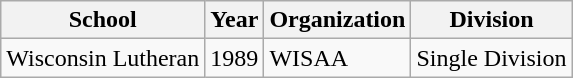<table class="wikitable">
<tr>
<th>School</th>
<th>Year</th>
<th>Organization</th>
<th>Division</th>
</tr>
<tr>
<td>Wisconsin Lutheran</td>
<td>1989</td>
<td>WISAA</td>
<td>Single Division</td>
</tr>
</table>
